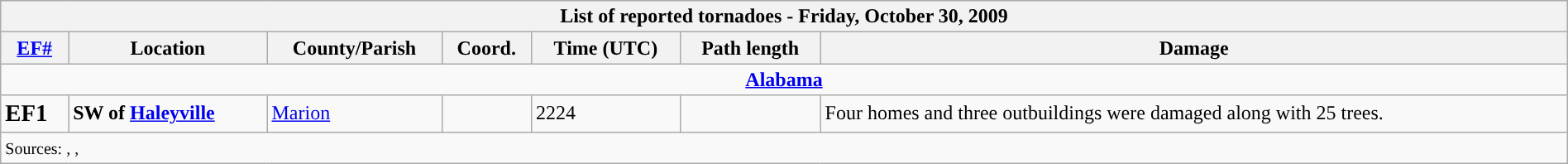<table class="wikitable collapsible" width="100%">
<tr>
<th colspan="7">List of reported tornadoes - Friday, October 30, 2009</th>
</tr>
<tr>
<th><a href='#'>EF#</a></th>
<th>Location</th>
<th>County/Parish</th>
<th>Coord.</th>
<th>Time (UTC)</th>
<th>Path length</th>
<th>Damage</th>
</tr>
<tr>
<td colspan="7" align=center><strong><a href='#'>Alabama</a></strong></td>
</tr>
<tr>
<td><big><strong>EF1</strong></big></td>
<td><strong>SW of <a href='#'>Haleyville</a></strong></td>
<td><a href='#'>Marion</a></td>
<td></td>
<td>2224</td>
<td></td>
<td>Four homes and three outbuildings were damaged along with 25 trees.</td>
</tr>
<tr>
<td colspan="7"><small>Sources: , , </small></td>
</tr>
</table>
